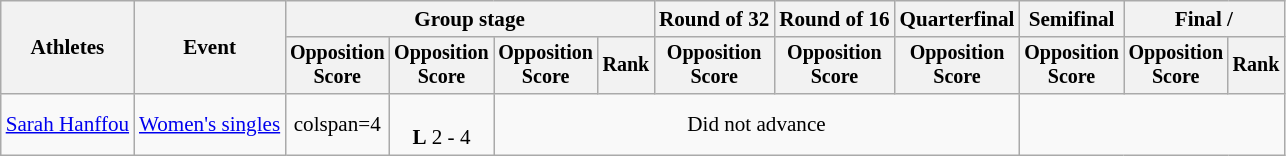<table class=wikitable style=font-size:88%;text-align:center>
<tr>
<th rowspan=2>Athletes</th>
<th rowspan=2>Event</th>
<th colspan=4>Group stage</th>
<th>Round of 32</th>
<th>Round of 16</th>
<th>Quarterfinal</th>
<th>Semifinal</th>
<th colspan=2>Final / </th>
</tr>
<tr style=font-size:95%>
<th>Opposition<br>Score</th>
<th>Opposition<br>Score</th>
<th>Opposition<br>Score</th>
<th>Rank</th>
<th>Opposition<br>Score</th>
<th>Opposition<br>Score</th>
<th>Opposition<br>Score</th>
<th>Opposition<br>Score</th>
<th>Opposition<br>Score</th>
<th>Rank</th>
</tr>
<tr>
<td align=left><a href='#'>Sarah Hanffou</a></td>
<td align=left><a href='#'>Women's singles</a></td>
<td>colspan=4 </td>
<td><br><strong>L</strong> 2 - 4</td>
<td colspan="5">Did not advance</td>
</tr>
</table>
